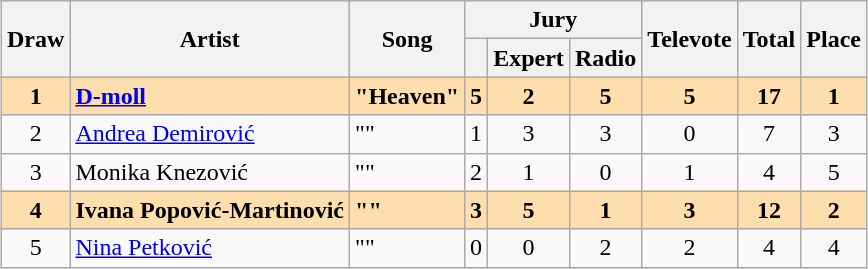<table class="sortable wikitable plainrowheaders" style="margin: 1em auto 1em auto; text-align:center">
<tr>
<th rowspan="2">Draw</th>
<th rowspan="2">Artist</th>
<th rowspan="2">Song</th>
<th colspan="3">Jury</th>
<th rowspan="2">Televote</th>
<th rowspan="2">Total</th>
<th rowspan="2">Place</th>
</tr>
<tr>
<th></th>
<th>Expert</th>
<th>Radio</th>
</tr>
<tr style="font-weight:bold; background:#FFDEAD;">
<td scope="row" style="text-align:center;">1</td>
<td align="left"><a href='#'>D-moll</a></td>
<td align="left">"Heaven"</td>
<td>5</td>
<td>2</td>
<td>5</td>
<td>5</td>
<td>17</td>
<td>1</td>
</tr>
<tr>
<td scope="row" style="text-align:center;">2</td>
<td align="left"><a href='#'>Andrea Demirović</a></td>
<td align="left">""</td>
<td>1</td>
<td>3</td>
<td>3</td>
<td>0</td>
<td>7</td>
<td>3</td>
</tr>
<tr>
<td scope="row" style="text-align:center;">3</td>
<td align="left">Monika Knezović</td>
<td align="left">""</td>
<td>2</td>
<td>1</td>
<td>0</td>
<td>1</td>
<td>4</td>
<td>5</td>
</tr>
<tr style="font-weight:bold; background:#FFDEAD;">
<td scope="row" style="text-align:center;">4</td>
<td align="left">Ivana Popović-Martinović</td>
<td align="left">""</td>
<td>3</td>
<td>5</td>
<td>1</td>
<td>3</td>
<td>12</td>
<td>2</td>
</tr>
<tr>
<td scope="row" style="text-align:center;">5</td>
<td align="left"><a href='#'>Nina Petković</a></td>
<td align="left">""</td>
<td>0</td>
<td>0</td>
<td>2</td>
<td>2</td>
<td>4</td>
<td>4</td>
</tr>
</table>
